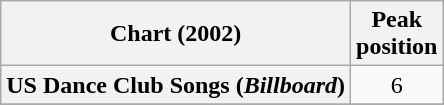<table class="wikitable sortable plainrowheaders" style="text-align:center">
<tr>
<th scope="col">Chart (2002)</th>
<th scope="col">Peak<br>position</th>
</tr>
<tr>
<th scope="row">US Dance Club Songs (<em>Billboard</em>)</th>
<td>6</td>
</tr>
<tr>
</tr>
</table>
